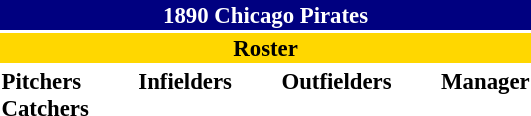<table class="toccolours" style="font-size: 95%;">
<tr>
<th colspan="10" style="background-color: navy; color: white; text-align: center;">1890 Chicago Pirates</th>
</tr>
<tr>
<td colspan="10" style="background-color: gold; color: black; text-align: center;"><strong>Roster</strong></td>
</tr>
<tr>
<td valign="top"><strong>Pitchers</strong><br>



<strong>Catchers</strong>

</td>
<td width="25px"></td>
<td valign="top"><strong>Infielders</strong><br>





</td>
<td width="25px"></td>
<td valign="top"><strong>Outfielders</strong><br>

</td>
<td width="25px"></td>
<td valign="top"><strong>Manager</strong><br></td>
</tr>
</table>
